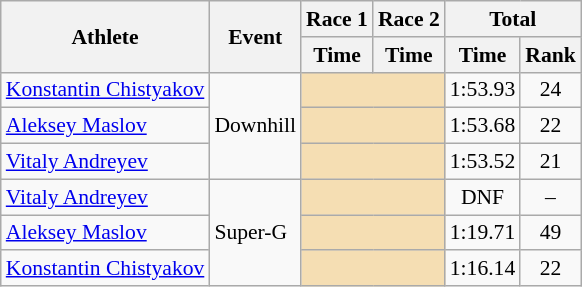<table class="wikitable" style="font-size:90%">
<tr>
<th rowspan="2">Athlete</th>
<th rowspan="2">Event</th>
<th>Race 1</th>
<th>Race 2</th>
<th colspan="2">Total</th>
</tr>
<tr>
<th>Time</th>
<th>Time</th>
<th>Time</th>
<th>Rank</th>
</tr>
<tr>
<td> <a href='#'>Konstantin Chistyakov</a></td>
<td rowspan="3">Downhill</td>
<td colspan="2" bgcolor="wheat"></td>
<td align="center">1:53.93</td>
<td align="center">24</td>
</tr>
<tr>
<td> <a href='#'>Aleksey Maslov</a></td>
<td colspan="2" bgcolor="wheat"></td>
<td align="center">1:53.68</td>
<td align="center">22</td>
</tr>
<tr>
<td> <a href='#'>Vitaly Andreyev</a></td>
<td colspan="2" bgcolor="wheat"></td>
<td align="center">1:53.52</td>
<td align="center">21</td>
</tr>
<tr>
<td> <a href='#'>Vitaly Andreyev</a></td>
<td rowspan="3">Super-G</td>
<td colspan="2" bgcolor="wheat"></td>
<td align="center">DNF</td>
<td align="center">–</td>
</tr>
<tr>
<td> <a href='#'>Aleksey Maslov</a></td>
<td colspan="2" bgcolor="wheat"></td>
<td align="center">1:19.71</td>
<td align="center">49</td>
</tr>
<tr>
<td> <a href='#'>Konstantin Chistyakov</a></td>
<td colspan="2" bgcolor="wheat"></td>
<td align="center">1:16.14</td>
<td align="center">22</td>
</tr>
</table>
